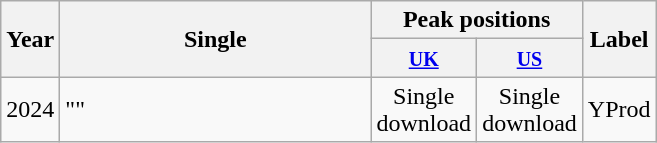<table class="wikitable">
<tr>
<th rowspan="2" style="text-align:center; width:10px;">Year</th>
<th rowspan="2" style="text-align:center; width:200px;">Single</th>
<th style="text-align:center;" colspan="2">Peak positions</th>
<th rowspan="2" style="text-align:center; width:40px;">Label</th>
</tr>
<tr>
<th width="20"><small><a href='#'>UK</a></small></th>
<th width="20"><small><a href='#'>US</a></small></th>
</tr>
<tr>
<td style="text-align:center;" rowspan="3">2024</td>
<td>""</td>
<td style="text-align:center;">Single download</td>
<td style="text-align:center;">Single download</td>
<td style="text-align:center;">YProd</td>
</tr>
</table>
